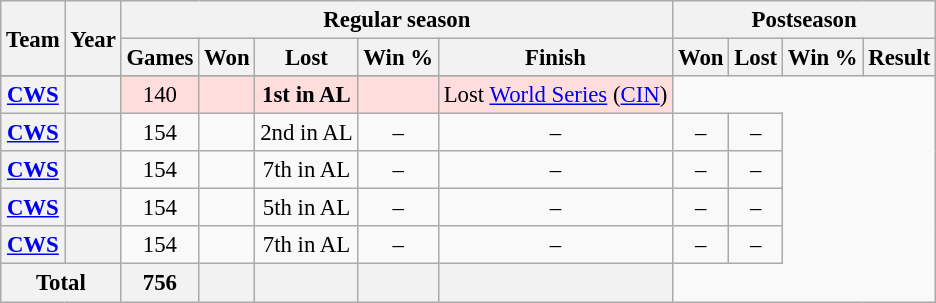<table class="wikitable" style="font-size: 95%; text-align:center;">
<tr>
<th rowspan="2">Team</th>
<th rowspan="2">Year</th>
<th colspan="5">Regular season</th>
<th colspan="4">Postseason</th>
</tr>
<tr>
<th>Games</th>
<th>Won</th>
<th>Lost</th>
<th>Win %</th>
<th>Finish</th>
<th>Won</th>
<th>Lost</th>
<th>Win %</th>
<th>Result</th>
</tr>
<tr>
</tr>
<tr style="background:#fdd">
<th><a href='#'>CWS</a></th>
<th></th>
<td>140</td>
<td></td>
<td><strong>1st in AL</strong></td>
<td></td>
<td>Lost <a href='#'>World Series</a> (<a href='#'>CIN</a>)</td>
</tr>
<tr>
<th><a href='#'>CWS</a></th>
<th></th>
<td>154</td>
<td></td>
<td>2nd in AL</td>
<td>–</td>
<td>–</td>
<td>–</td>
<td>–</td>
</tr>
<tr>
<th><a href='#'>CWS</a></th>
<th></th>
<td>154</td>
<td></td>
<td>7th in AL</td>
<td>–</td>
<td>–</td>
<td>–</td>
<td>–</td>
</tr>
<tr>
<th><a href='#'>CWS</a></th>
<th></th>
<td>154</td>
<td></td>
<td>5th in AL</td>
<td>–</td>
<td>–</td>
<td>–</td>
<td>–</td>
</tr>
<tr>
<th><a href='#'>CWS</a></th>
<th></th>
<td>154</td>
<td></td>
<td>7th in AL</td>
<td>–</td>
<td>–</td>
<td>–</td>
<td>–</td>
</tr>
<tr>
<th colspan="2">Total</th>
<th>756</th>
<th></th>
<th></th>
<th></th>
<th></th>
</tr>
</table>
